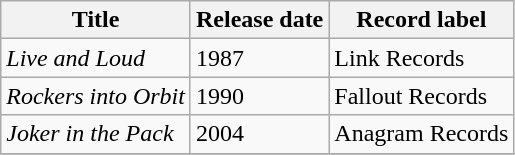<table class="wikitable">
<tr>
<th>Title</th>
<th>Release date</th>
<th>Record label</th>
</tr>
<tr>
<td><em>Live and Loud</em></td>
<td>1987</td>
<td>Link Records</td>
</tr>
<tr>
<td><em>Rockers into Orbit</em></td>
<td>1990</td>
<td>Fallout Records</td>
</tr>
<tr>
<td><em>Joker in the Pack</em></td>
<td>2004</td>
<td>Anagram Records</td>
</tr>
<tr>
</tr>
</table>
